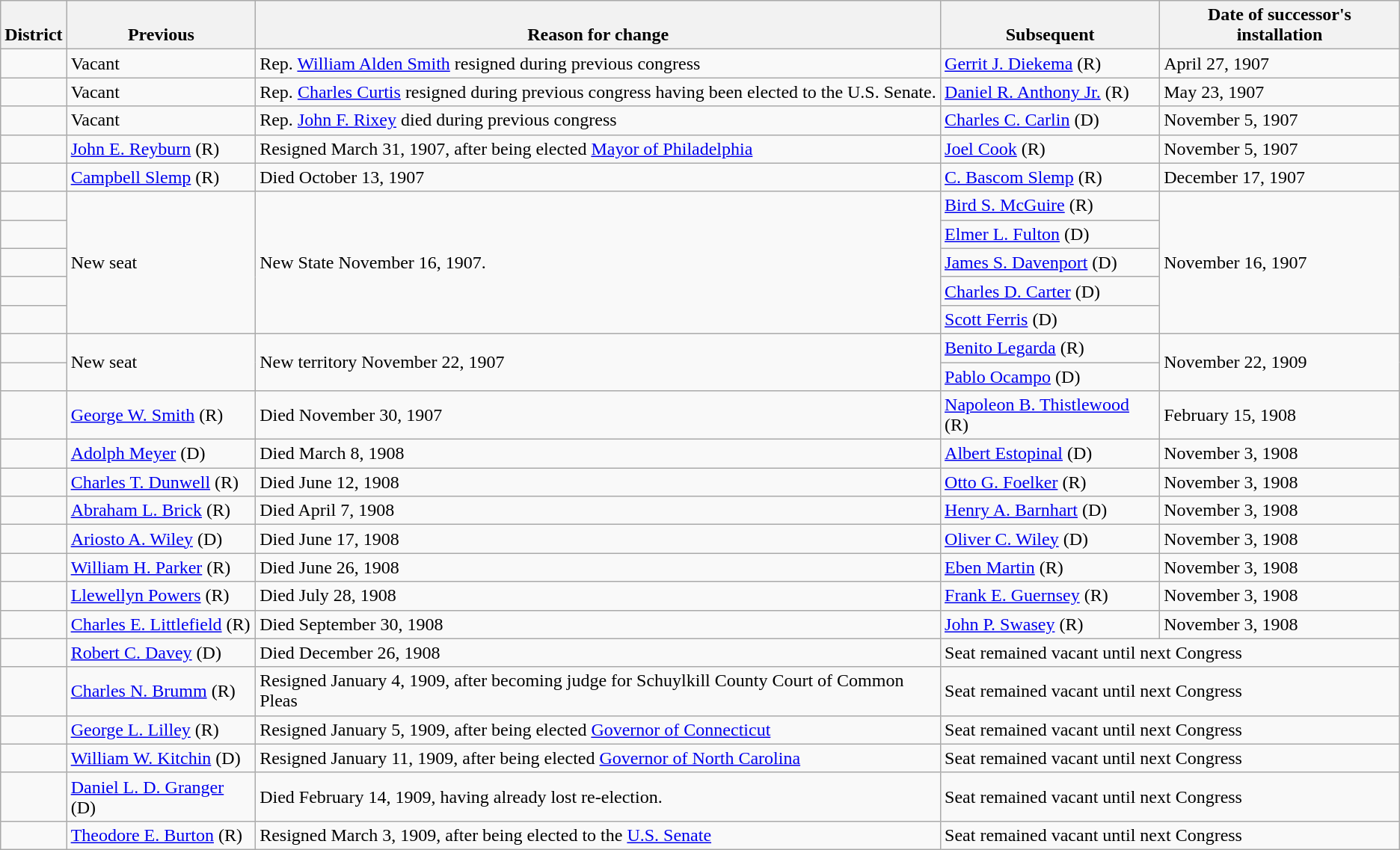<table class="wikitable sortable">
<tr valign=bottom>
<th>District</th>
<th>Previous</th>
<th>Reason for change</th>
<th>Subsequent</th>
<th>Date of successor's installation</th>
</tr>
<tr>
<td></td>
<td>Vacant</td>
<td>Rep. <a href='#'>William Alden Smith</a> resigned during previous congress</td>
<td><a href='#'>Gerrit J. Diekema</a> (R)</td>
<td>April 27, 1907</td>
</tr>
<tr>
<td></td>
<td>Vacant</td>
<td>Rep. <a href='#'>Charles Curtis</a> resigned during previous congress having been elected to the U.S. Senate.</td>
<td><a href='#'>Daniel R. Anthony Jr.</a> (R)</td>
<td>May 23, 1907</td>
</tr>
<tr>
<td></td>
<td>Vacant</td>
<td>Rep. <a href='#'>John F. Rixey</a> died during previous congress</td>
<td><a href='#'>Charles C. Carlin</a> (D)</td>
<td>November 5, 1907</td>
</tr>
<tr>
<td></td>
<td><a href='#'>John E. Reyburn</a> (R)</td>
<td>Resigned March 31, 1907, after being elected <a href='#'>Mayor of Philadelphia</a></td>
<td><a href='#'>Joel Cook</a> (R)</td>
<td>November 5, 1907</td>
</tr>
<tr>
<td></td>
<td><a href='#'>Campbell Slemp</a> (R)</td>
<td>Died October 13, 1907</td>
<td><a href='#'>C. Bascom Slemp</a> (R)</td>
<td>December 17, 1907</td>
</tr>
<tr>
<td></td>
<td rowspan=5>New seat</td>
<td rowspan=5>New State November 16, 1907.</td>
<td><a href='#'>Bird S. McGuire</a> (R)</td>
<td rowspan=5>November 16, 1907</td>
</tr>
<tr>
<td></td>
<td><a href='#'>Elmer L. Fulton</a> (D)</td>
</tr>
<tr>
<td></td>
<td><a href='#'>James S. Davenport</a> (D)</td>
</tr>
<tr>
<td></td>
<td><a href='#'>Charles D. Carter</a> (D)</td>
</tr>
<tr>
<td></td>
<td><a href='#'>Scott Ferris</a> (D)</td>
</tr>
<tr>
<td></td>
<td rowspan=2>New seat</td>
<td rowspan=2>New territory November 22, 1907</td>
<td><a href='#'>Benito Legarda</a> (R)</td>
<td rowspan=2>November 22, 1909</td>
</tr>
<tr>
<td></td>
<td><a href='#'>Pablo Ocampo</a> (D)</td>
</tr>
<tr>
<td></td>
<td><a href='#'>George W. Smith</a> (R)</td>
<td>Died November 30, 1907</td>
<td><a href='#'>Napoleon B. Thistlewood</a> (R)</td>
<td>February 15, 1908</td>
</tr>
<tr>
<td></td>
<td><a href='#'>Adolph Meyer</a> (D)</td>
<td>Died March 8, 1908</td>
<td><a href='#'>Albert Estopinal</a> (D)</td>
<td>November 3, 1908</td>
</tr>
<tr>
<td></td>
<td><a href='#'>Charles T. Dunwell</a> (R)</td>
<td>Died June 12, 1908</td>
<td><a href='#'>Otto G. Foelker</a> (R)</td>
<td>November 3, 1908</td>
</tr>
<tr>
<td></td>
<td><a href='#'>Abraham L. Brick</a> (R)</td>
<td>Died April 7, 1908</td>
<td><a href='#'>Henry A. Barnhart</a> (D)</td>
<td>November 3, 1908</td>
</tr>
<tr>
<td></td>
<td><a href='#'>Ariosto A. Wiley</a> (D)</td>
<td>Died June 17, 1908</td>
<td><a href='#'>Oliver C. Wiley</a> (D)</td>
<td>November 3, 1908</td>
</tr>
<tr>
<td></td>
<td><a href='#'>William H. Parker</a> (R)</td>
<td>Died June 26, 1908</td>
<td><a href='#'>Eben Martin</a> (R)</td>
<td>November 3, 1908</td>
</tr>
<tr>
<td></td>
<td><a href='#'>Llewellyn Powers</a> (R)</td>
<td>Died July 28, 1908</td>
<td><a href='#'>Frank E. Guernsey</a> (R)</td>
<td>November 3, 1908</td>
</tr>
<tr>
<td></td>
<td><a href='#'>Charles E. Littlefield</a> (R)</td>
<td>Died September 30, 1908</td>
<td><a href='#'>John P. Swasey</a> (R)</td>
<td>November 3, 1908</td>
</tr>
<tr>
<td></td>
<td><a href='#'>Robert C. Davey</a> (D)</td>
<td>Died December 26, 1908</td>
<td colspan=2>Seat remained vacant until next Congress</td>
</tr>
<tr>
<td></td>
<td><a href='#'>Charles N. Brumm</a> (R)</td>
<td>Resigned January 4, 1909, after becoming  judge for Schuylkill County Court of Common Pleas</td>
<td colspan=2>Seat remained vacant until next Congress</td>
</tr>
<tr>
<td></td>
<td><a href='#'>George L. Lilley</a> (R)</td>
<td>Resigned January 5, 1909, after being elected <a href='#'>Governor of Connecticut</a></td>
<td colspan=2>Seat remained vacant until next Congress</td>
</tr>
<tr>
<td></td>
<td><a href='#'>William W. Kitchin</a> (D)</td>
<td>Resigned January 11, 1909, after being elected <a href='#'>Governor of North Carolina</a></td>
<td colspan=2>Seat remained vacant until next Congress</td>
</tr>
<tr>
<td></td>
<td><a href='#'>Daniel L. D. Granger</a> (D)</td>
<td>Died February 14, 1909, having already lost re-election.</td>
<td colspan=2>Seat remained vacant until next Congress</td>
</tr>
<tr>
<td></td>
<td><a href='#'>Theodore E. Burton</a> (R)</td>
<td>Resigned March 3, 1909, after being elected to the <a href='#'>U.S. Senate</a></td>
<td colspan=2>Seat remained vacant until next Congress</td>
</tr>
</table>
